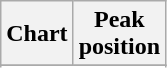<table class="wikitable sortable plainrowheaders">
<tr>
<th scope="col">Chart</th>
<th scope="col">Peak<br>position</th>
</tr>
<tr>
</tr>
<tr>
</tr>
<tr>
</tr>
<tr>
</tr>
<tr>
</tr>
<tr>
</tr>
<tr>
</tr>
<tr>
</tr>
<tr>
</tr>
</table>
